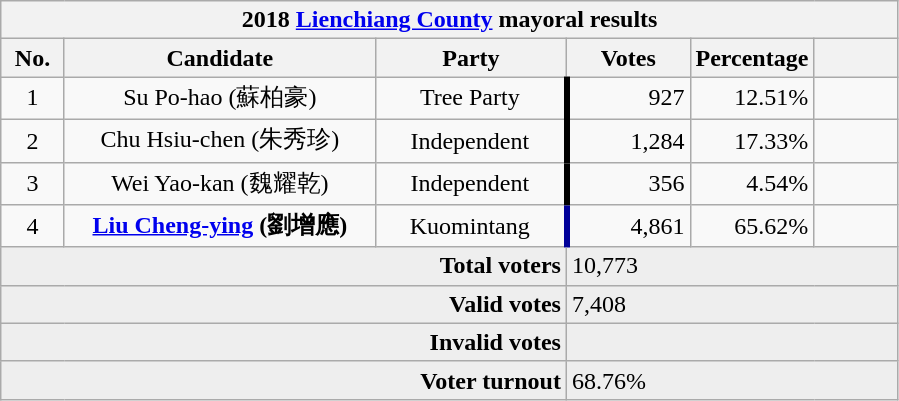<table class="wikitable collapsible" style="text-align:center">
<tr>
<th colspan="6">2018 <a href='#'>Lienchiang County</a> mayoral results</th>
</tr>
<tr>
<th width=35>No.</th>
<th width=200>Candidate</th>
<th width=120>Party</th>
<th width=75>Votes</th>
<th width=75>Percentage</th>
<th width=49></th>
</tr>
<tr>
<td>1</td>
<td>Su Po-hao (蘇柏豪)</td>
<td> Tree Party</td>
<td style="border-left:4px solid #000000;" align="right">927</td>
<td align="right">12.51%</td>
<td align="center"></td>
</tr>
<tr>
<td>2</td>
<td>Chu Hsiu-chen (朱秀珍)</td>
<td> Independent</td>
<td style="border-left:4px solid #000000;" align="right">1,284</td>
<td align="right">17.33%</td>
<td align="center"></td>
</tr>
<tr>
<td>3</td>
<td>Wei Yao-kan (魏耀乾)</td>
<td> Independent</td>
<td style="border-left:4px solid #000000;" align="right">356</td>
<td align="right">4.54%</td>
<td align="center"></td>
</tr>
<tr>
<td>4</td>
<td><strong><a href='#'>Liu Cheng-ying</a> (劉增應)</strong></td>
<td> Kuomintang</td>
<td style="border-left:4px solid #000099;" align="right">4,861</td>
<td align="right">65.62%</td>
<td align="center"></td>
</tr>
<tr bgcolor=EEEEEE>
<td colspan="3" align="right"><strong>Total voters</strong></td>
<td colspan="3" align="left">10,773</td>
</tr>
<tr bgcolor=EEEEEE>
<td colspan="3" align="right"><strong>Valid votes</strong></td>
<td colspan="3" align="left">7,408</td>
</tr>
<tr bgcolor=EEEEEE>
<td colspan="3" align="right"><strong>Invalid votes</strong></td>
<td colspan="3" align="left"></td>
</tr>
<tr bgcolor=EEEEEE>
<td colspan="3" align="right"><strong>Voter turnout</strong></td>
<td colspan="3" align="left">68.76%</td>
</tr>
</table>
